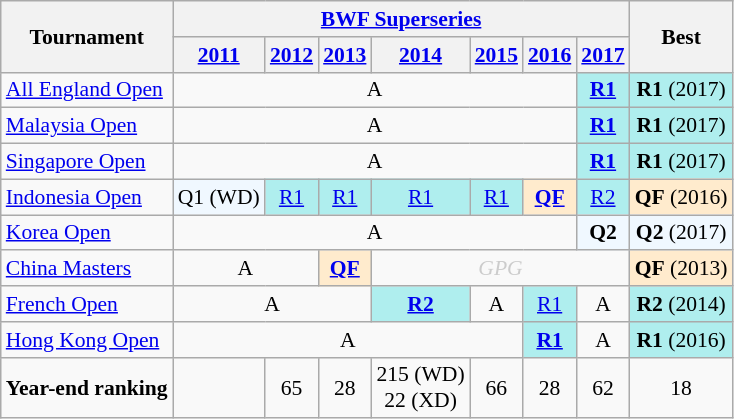<table class="wikitable" style="font-size: 90%; text-align:center">
<tr>
<th rowspan="2">Tournament</th>
<th colspan="7"><strong><a href='#'>BWF Superseries</a></strong></th>
<th rowspan="2">Best</th>
</tr>
<tr>
<th><a href='#'>2011</a></th>
<th><a href='#'>2012</a></th>
<th><a href='#'>2013</a></th>
<th><a href='#'>2014</a></th>
<th><a href='#'>2015</a></th>
<th><a href='#'>2016</a></th>
<th><a href='#'>2017</a></th>
</tr>
<tr>
<td align=left><a href='#'>All England Open</a></td>
<td colspan="6">A</td>
<td bgcolor=AFEEEE><a href='#'><strong>R1</strong></a></td>
<td bgcolor=AFEEEE><strong>R1</strong> (2017)</td>
</tr>
<tr>
<td align=left><a href='#'>Malaysia Open</a></td>
<td colspan="6">A</td>
<td bgcolor=AFEEEE><a href='#'><strong>R1</strong></a></td>
<td bgcolor=AFEEEE><strong>R1</strong> (2017)</td>
</tr>
<tr>
<td align=left><a href='#'>Singapore Open</a></td>
<td colspan="6">A</td>
<td bgcolor=AFEEEE><a href='#'><strong>R1</strong></a></td>
<td bgcolor=AFEEEE><strong>R1</strong> (2017)</td>
</tr>
<tr>
<td align=left><a href='#'>Indonesia Open</a></td>
<td bgcolor=F0F8FF>Q1 (WD)</td>
<td bgcolor=AFEEEE><a href='#'>R1</a></td>
<td bgcolor=AFEEEE><a href='#'>R1</a></td>
<td bgcolor=AFEEEE><a href='#'>R1</a></td>
<td bgcolor=AFEEEE><a href='#'>R1</a></td>
<td bgcolor=FFEBCD><a href='#'><strong>QF</strong></a></td>
<td bgcolor=AFEEEE><a href='#'>R2</a></td>
<td bgcolor=FFEBCD><strong>QF</strong> (2016)</td>
</tr>
<tr>
<td align=left><a href='#'>Korea Open</a></td>
<td colspan="6">A</td>
<td bgcolor=F0F8FF><strong>Q2</strong></td>
<td bgcolor=F0F8FF><strong>Q2</strong> (2017)</td>
</tr>
<tr>
<td align=left><a href='#'>China Masters</a></td>
<td colspan="2">A</td>
<td bgcolor=FFEBCD><a href='#'><strong>QF</strong></a></td>
<td colspan="4" style=color:#ccc><em>GPG</em></td>
<td bgcolor=FFEBCD><strong>QF</strong> (2013)</td>
</tr>
<tr>
<td align=left><a href='#'>French Open</a></td>
<td colspan="3">A</td>
<td bgcolor=AFEEEE><a href='#'><strong>R2</strong></a></td>
<td>A</td>
<td bgcolor=AFEEEE><a href='#'>R1</a></td>
<td>A</td>
<td bgcolor=AFEEEE><strong>R2</strong> (2014)</td>
</tr>
<tr>
<td align=left><a href='#'>Hong Kong Open</a></td>
<td colspan="5">A</td>
<td bgcolor=AFEEEE><a href='#'><strong>R1</strong></a></td>
<td>A</td>
<td bgcolor=AFEEEE><strong>R1</strong> (2016)</td>
</tr>
<tr>
<td align=left><strong>Year-end ranking</strong></td>
<td></td>
<td>65</td>
<td>28</td>
<td>215 (WD)<br>22 (XD)</td>
<td>66</td>
<td>28</td>
<td>62</td>
<td>18</td>
</tr>
</table>
